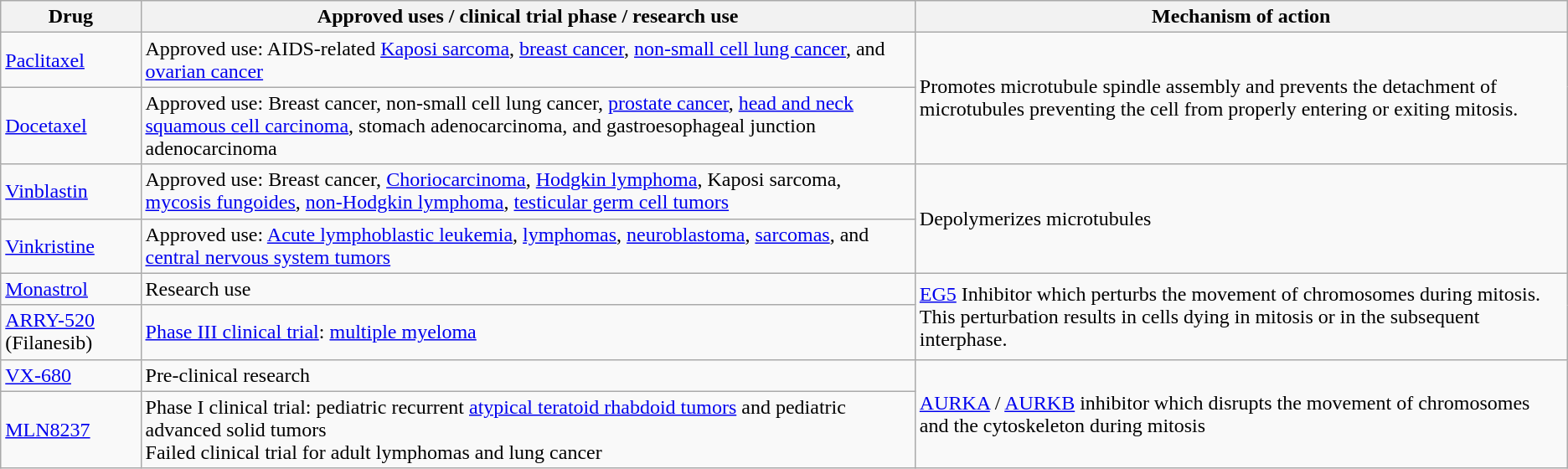<table class="wikitable">
<tr>
<th>Drug</th>
<th>Approved uses / clinical trial phase / research use</th>
<th>Mechanism of action</th>
</tr>
<tr>
<td><a href='#'>Paclitaxel</a></td>
<td>Approved use: AIDS-related <a href='#'>Kaposi sarcoma</a>, <a href='#'>breast cancer</a>, <a href='#'>non-small cell lung cancer</a>, and <a href='#'>ovarian cancer</a></td>
<td rowspan="2">Promotes microtubule spindle assembly and prevents the detachment of microtubules preventing the cell from properly entering or exiting mitosis.</td>
</tr>
<tr>
<td><a href='#'>Docetaxel</a></td>
<td>Approved use: Breast cancer, non-small cell lung cancer, <a href='#'>prostate cancer</a>, <a href='#'>head and neck squamous cell carcinoma</a>, stomach adenocarcinoma, and gastroesophageal junction adenocarcinoma</td>
</tr>
<tr>
<td><a href='#'>Vinblastin</a></td>
<td>Approved use: Breast cancer, <a href='#'>Choriocarcinoma</a>, <a href='#'>Hodgkin lymphoma</a>, Kaposi sarcoma, <a href='#'>mycosis fungoides</a>, <a href='#'>non-Hodgkin lymphoma</a>, <a href='#'>testicular germ cell tumors</a></td>
<td rowspan="2">Depolymerizes microtubules</td>
</tr>
<tr>
<td><a href='#'>Vinkristine</a></td>
<td>Approved use: <a href='#'>Acute lymphoblastic leukemia</a>, <a href='#'>lymphomas</a>, <a href='#'>neuroblastoma</a>, <a href='#'>sarcomas</a>, and <a href='#'>central nervous system tumors</a></td>
</tr>
<tr>
<td><a href='#'>Monastrol</a></td>
<td>Research use</td>
<td rowspan="2"><a href='#'>EG5</a> Inhibitor which perturbs the movement of chromosomes during mitosis. This perturbation results in cells dying in mitosis or in the subsequent interphase.</td>
</tr>
<tr>
<td><a href='#'>ARRY-520</a> (Filanesib)</td>
<td><a href='#'>Phase III clinical trial</a>: <a href='#'>multiple myeloma</a></td>
</tr>
<tr>
<td><a href='#'>VX-680</a></td>
<td>Pre-clinical research </td>
<td rowspan="2"><a href='#'>AURKA</a> / <a href='#'>AURKB</a> inhibitor which disrupts the movement of chromosomes and the cytoskeleton during mitosis</td>
</tr>
<tr>
<td><a href='#'>MLN8237</a></td>
<td>Phase I clinical trial: pediatric recurrent <a href='#'>atypical teratoid rhabdoid tumors</a> and pediatric advanced solid tumors<br>Failed clinical trial for adult lymphomas and lung cancer</td>
</tr>
</table>
